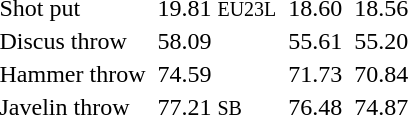<table>
<tr>
<td>Shot put<br><em> </em></td>
<td></td>
<td>19.81 <small>EU23L</small></td>
<td></td>
<td>18.60</td>
<td></td>
<td>18.56</td>
</tr>
<tr>
<td>Discus throw<br><em></em></td>
<td></td>
<td>58.09</td>
<td></td>
<td>55.61</td>
<td></td>
<td>55.20</td>
</tr>
<tr>
<td>Hammer throw<br><em> </em></td>
<td></td>
<td>74.59</td>
<td></td>
<td>71.73</td>
<td></td>
<td>70.84</td>
</tr>
<tr>
<td>Javelin throw<br><em> </em></td>
<td></td>
<td>77.21 <small>SB</small></td>
<td></td>
<td>76.48</td>
<td></td>
<td>74.87</td>
</tr>
</table>
